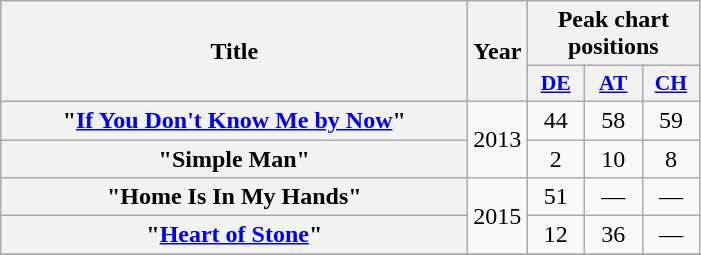<table class="wikitable plainrowheaders" style="text-align:center;">
<tr>
<th scope="col" rowspan="2" style="width:19em;">Title</th>
<th scope="col" rowspan="2">Year</th>
<th scope="col" colspan="3">Peak chart positions</th>
</tr>
<tr>
<th scope="col" style="width:2.2em; font-size:90%;"><a href='#'>DE</a><br></th>
<th scope="col" style="width:2.2em; font-size:90%;"><a href='#'>AT</a><br></th>
<th scope="col" style="width:2.2em; font-size:90%;"><a href='#'>CH</a><br></th>
</tr>
<tr>
<th scope="row">"<a href='#'>If You Don't Know Me by Now</a>"</th>
<td rowspan=2>2013</td>
<td>44</td>
<td>58</td>
<td>59</td>
</tr>
<tr>
<th scope="row">"Simple Man"</th>
<td>2</td>
<td>10</td>
<td>8</td>
</tr>
<tr>
<th scope="row">"Home Is In My Hands"</th>
<td rowspan=2>2015</td>
<td>51</td>
<td>—</td>
<td>—</td>
</tr>
<tr>
<th scope="row">"<a href='#'>Heart of Stone</a>"</th>
<td>12</td>
<td>36</td>
<td>—</td>
</tr>
<tr>
</tr>
</table>
